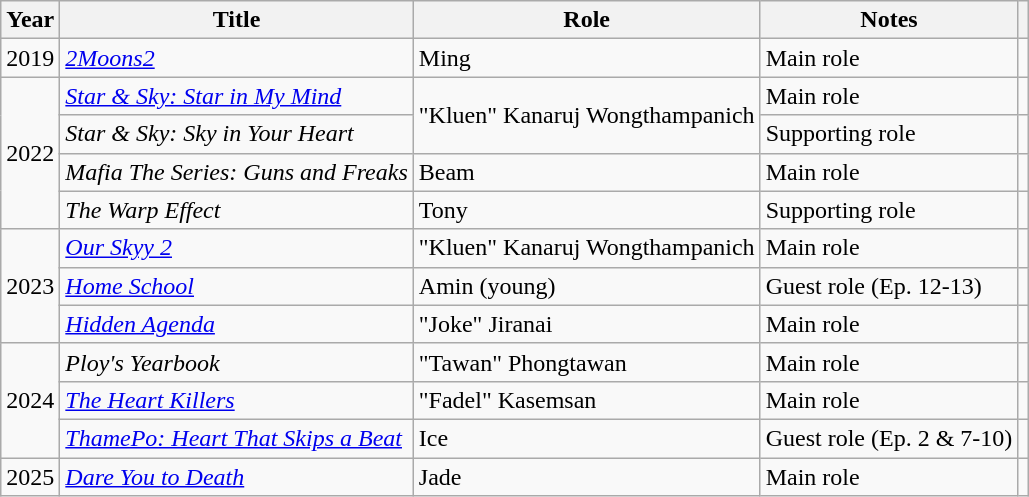<table class="wikitable">
<tr>
<th>Year</th>
<th>Title</th>
<th>Role</th>
<th>Notes</th>
<th></th>
</tr>
<tr>
<td>2019</td>
<td><em><a href='#'>2Moons2</a></em></td>
<td>Ming</td>
<td>Main role</td>
<td></td>
</tr>
<tr>
<td rowspan="4">2022</td>
<td><em><a href='#'>Star & Sky: Star in My Mind</a></em></td>
<td rowspan="2">"Kluen" Kanaruj Wongthampanich</td>
<td>Main role</td>
<td></td>
</tr>
<tr>
<td><em>Star & Sky: Sky in Your Heart</em></td>
<td>Supporting role</td>
<td></td>
</tr>
<tr>
<td><em>Mafia The Series: Guns and Freaks</em></td>
<td>Beam</td>
<td>Main role</td>
<td></td>
</tr>
<tr>
<td><em>The Warp Effect</em></td>
<td>Tony</td>
<td>Supporting role</td>
<td></td>
</tr>
<tr>
<td rowspan="3">2023</td>
<td><em><a href='#'>Our Skyy 2</a></em></td>
<td>"Kluen" Kanaruj Wongthampanich</td>
<td>Main role</td>
<td></td>
</tr>
<tr>
<td><em><a href='#'>Home School</a></em></td>
<td>Amin (young)</td>
<td>Guest role (Ep. 12-13)</td>
<td></td>
</tr>
<tr>
<td><em><a href='#'>Hidden Agenda</a></em></td>
<td>"Joke" Jiranai</td>
<td>Main role</td>
<td></td>
</tr>
<tr>
<td rowspan="3">2024</td>
<td><em>Ploy's Yearbook</em></td>
<td>"Tawan" Phongtawan</td>
<td>Main role</td>
<td></td>
</tr>
<tr>
<td><em><a href='#'>The Heart Killers</a></em></td>
<td>"Fadel" Kasemsan</td>
<td>Main role</td>
<td></td>
</tr>
<tr>
<td><em><a href='#'>ThamePo: Heart That Skips a Beat</a></em></td>
<td>Ice</td>
<td>Guest role (Ep. 2 & 7-10)</td>
<td></td>
</tr>
<tr>
<td rowspan="1">2025</td>
<td><em><a href='#'>Dare You to Death</a></em></td>
<td>Jade</td>
<td>Main role</td>
<td></td>
</tr>
</table>
